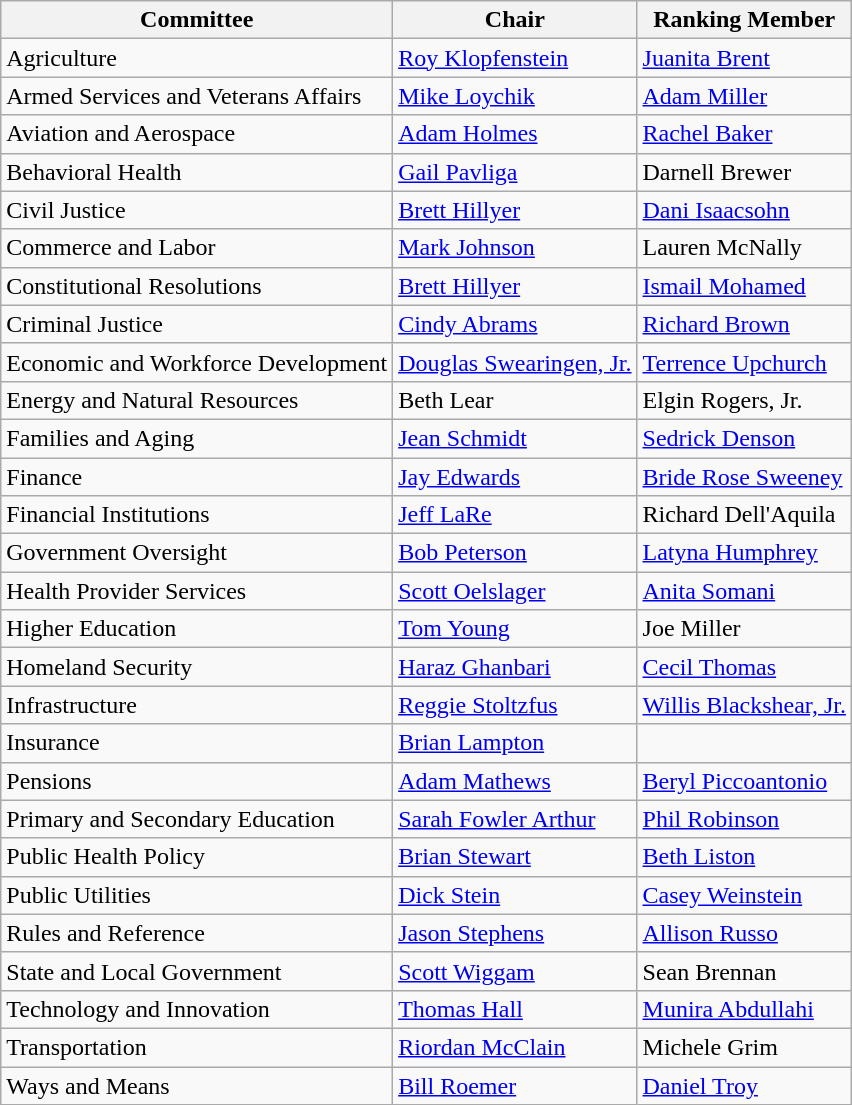<table class="wikitable">
<tr>
<th>Committee</th>
<th>Chair</th>
<th>Ranking Member</th>
</tr>
<tr>
<td>Agriculture</td>
<td><a href='#'>Roy Klopfenstein</a></td>
<td><a href='#'>Juanita Brent</a></td>
</tr>
<tr>
<td>Armed Services and Veterans Affairs</td>
<td><a href='#'>Mike Loychik</a></td>
<td><a href='#'>Adam Miller</a></td>
</tr>
<tr>
<td>Aviation and Aerospace</td>
<td><a href='#'>Adam Holmes</a></td>
<td><a href='#'>Rachel Baker</a></td>
</tr>
<tr>
<td>Behavioral Health</td>
<td><a href='#'>Gail Pavliga</a></td>
<td>Darnell Brewer</td>
</tr>
<tr>
<td>Civil Justice</td>
<td><a href='#'>Brett Hillyer</a></td>
<td><a href='#'>Dani Isaacsohn</a></td>
</tr>
<tr>
<td>Commerce and Labor</td>
<td><a href='#'>Mark Johnson</a></td>
<td>Lauren McNally</td>
</tr>
<tr>
<td>Constitutional Resolutions</td>
<td><a href='#'>Brett Hillyer</a></td>
<td><a href='#'>Ismail Mohamed</a></td>
</tr>
<tr>
<td>Criminal Justice</td>
<td><a href='#'>Cindy Abrams</a></td>
<td><a href='#'>Richard Brown</a></td>
</tr>
<tr>
<td>Economic and Workforce Development</td>
<td><a href='#'>Douglas Swearingen, Jr.</a></td>
<td><a href='#'>Terrence Upchurch</a></td>
</tr>
<tr>
<td>Energy and Natural Resources</td>
<td>Beth Lear</td>
<td>Elgin Rogers, Jr.</td>
</tr>
<tr>
<td>Families and Aging</td>
<td><a href='#'>Jean Schmidt</a></td>
<td><a href='#'>Sedrick Denson</a></td>
</tr>
<tr>
<td>Finance</td>
<td><a href='#'>Jay Edwards</a></td>
<td><a href='#'>Bride Rose Sweeney</a></td>
</tr>
<tr>
<td>Financial Institutions</td>
<td><a href='#'>Jeff LaRe</a></td>
<td>Richard Dell'Aquila</td>
</tr>
<tr>
<td>Government Oversight</td>
<td><a href='#'>Bob Peterson</a></td>
<td><a href='#'>Latyna Humphrey</a></td>
</tr>
<tr>
<td>Health Provider Services</td>
<td><a href='#'>Scott Oelslager</a></td>
<td><a href='#'>Anita Somani</a></td>
</tr>
<tr>
<td>Higher Education</td>
<td><a href='#'>Tom Young</a></td>
<td>Joe Miller</td>
</tr>
<tr>
<td>Homeland Security</td>
<td><a href='#'>Haraz Ghanbari</a></td>
<td><a href='#'>Cecil Thomas</a></td>
</tr>
<tr>
<td>Infrastructure</td>
<td><a href='#'>Reggie Stoltzfus</a></td>
<td><a href='#'>Willis Blackshear, Jr.</a></td>
</tr>
<tr>
<td>Insurance</td>
<td><a href='#'>Brian Lampton</a></td>
<td></td>
</tr>
<tr>
<td>Pensions</td>
<td><a href='#'>Adam Mathews</a></td>
<td><a href='#'>Beryl Piccoantonio</a></td>
</tr>
<tr>
<td>Primary and Secondary Education</td>
<td><a href='#'>Sarah Fowler Arthur</a></td>
<td><a href='#'>Phil Robinson</a></td>
</tr>
<tr>
<td>Public Health Policy</td>
<td><a href='#'>Brian Stewart</a></td>
<td><a href='#'>Beth Liston</a></td>
</tr>
<tr>
<td>Public Utilities</td>
<td><a href='#'>Dick Stein</a></td>
<td><a href='#'>Casey Weinstein</a></td>
</tr>
<tr>
<td>Rules and Reference</td>
<td><a href='#'>Jason Stephens</a></td>
<td><a href='#'>Allison Russo</a></td>
</tr>
<tr>
<td>State and Local Government</td>
<td><a href='#'>Scott Wiggam</a></td>
<td>Sean Brennan</td>
</tr>
<tr>
<td>Technology and Innovation</td>
<td><a href='#'>Thomas Hall</a></td>
<td><a href='#'>Munira Abdullahi</a></td>
</tr>
<tr>
<td>Transportation</td>
<td><a href='#'>Riordan McClain</a></td>
<td>Michele Grim</td>
</tr>
<tr>
<td>Ways and Means</td>
<td><a href='#'>Bill Roemer</a></td>
<td><a href='#'>Daniel Troy</a></td>
</tr>
</table>
